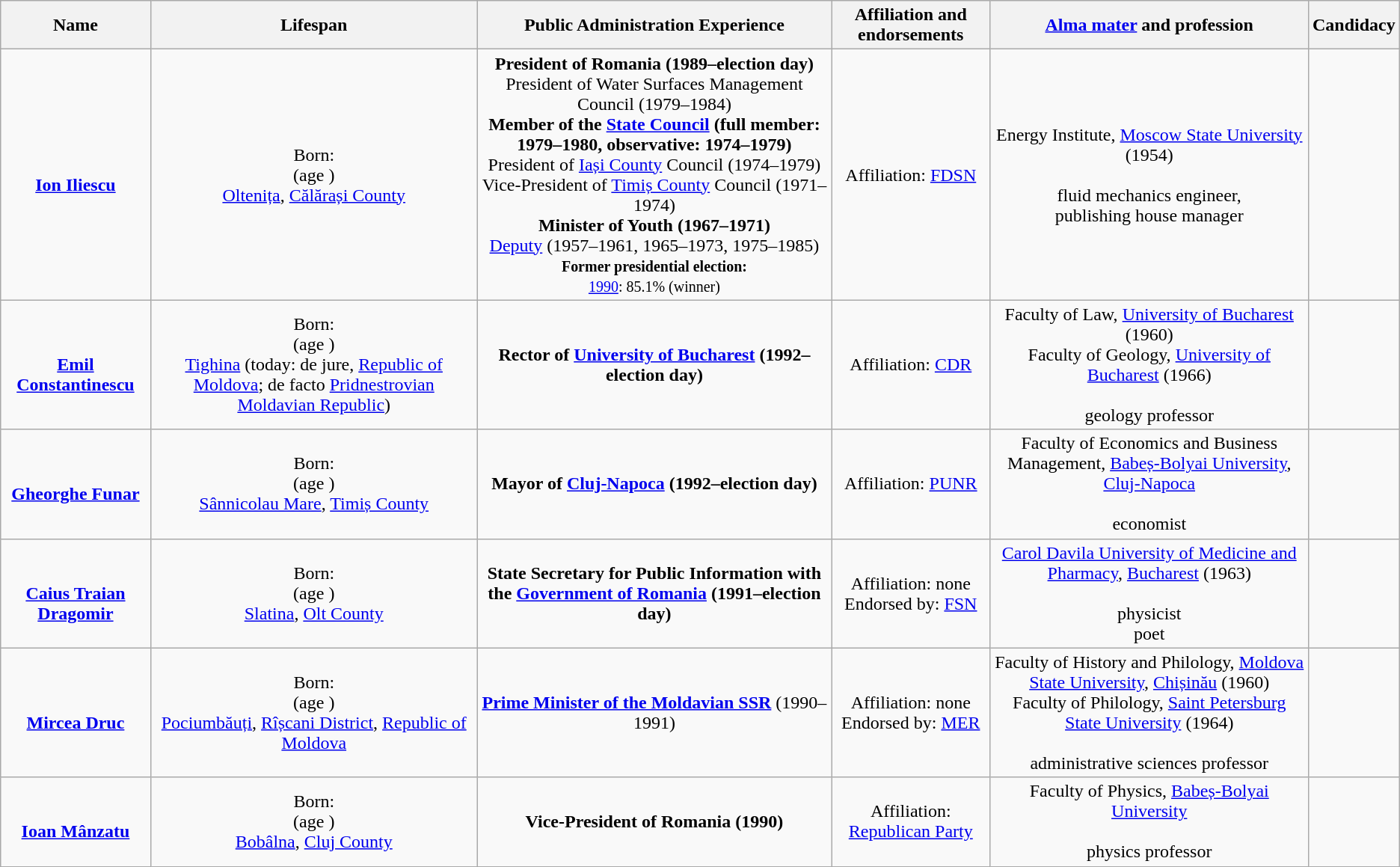<table class="wikitable sortable"  style="text-align:center;">
<tr>
<th>Name</th>
<th>Lifespan</th>
<th class="unsortable">Public Administration Experience</th>
<th>Affiliation and endorsements</th>
<th class="unsortable"><a href='#'>Alma mater</a> and profession</th>
<th>Candidacy <br> </th>
</tr>
<tr>
<td><br><strong><a href='#'>Ion Iliescu</a></strong></td>
<td>Born: <br>(age )<br><a href='#'>Oltenița</a>, <a href='#'>Călărași County</a></td>
<td><strong>President of Romania (1989–election day)</strong><br>President of Water Surfaces Management Council (1979–1984)<br><strong>Member of the <a href='#'>State Council</a> (full member: 1979–1980, observative: 1974–1979)</strong><br>President of <a href='#'>Iași County</a> Council (1974–1979)<br>Vice-President of <a href='#'>Timiș County</a> Council (1971–1974)<br><strong>Minister of Youth (1967–1971)</strong><br><a href='#'>Deputy</a> (1957–1961, 1965–1973, 1975–1985)<br><small><strong>Former presidential election:</strong><br><a href='#'>1990</a>: 85.1% (winner)</small></td>
<td>Affiliation: <a href='#'>FDSN</a></td>
<td>Energy Institute, <a href='#'>Moscow State University</a> (1954)<br><br>fluid mechanics engineer,<br>publishing house manager</td>
<td></td>
</tr>
<tr>
<td><br><strong><a href='#'>Emil Constantinescu</a></strong></td>
<td>Born: <br>(age )<br><a href='#'>Tighina</a> (today: de jure, <a href='#'>Republic of Moldova</a>; de facto <a href='#'>Pridnestrovian Moldavian Republic</a>)</td>
<td><strong>Rector of <a href='#'>University of Bucharest</a> (1992–election day)</strong></td>
<td>Affiliation: <a href='#'>CDR</a></td>
<td>Faculty of Law, <a href='#'>University of Bucharest</a> (1960)<br>Faculty of Geology, <a href='#'>University of Bucharest</a> (1966)<br><br>geology professor</td>
<td></td>
</tr>
<tr>
<td><br><strong><a href='#'>Gheorghe Funar</a></strong></td>
<td>Born: <br>(age )<br><a href='#'>Sânnicolau Mare</a>, <a href='#'>Timiș County</a></td>
<td><strong>Mayor of <a href='#'>Cluj-Napoca</a> (1992–election day)</strong></td>
<td>Affiliation: <a href='#'>PUNR</a></td>
<td>Faculty of Economics and Business Management, <a href='#'>Babeș-Bolyai University</a>, <a href='#'>Cluj-Napoca</a><br><br>economist</td>
<td></td>
</tr>
<tr>
<td><br><strong><a href='#'>Caius Traian Dragomir</a></strong></td>
<td>Born: <br>(age )<br><a href='#'>Slatina</a>, <a href='#'>Olt County</a></td>
<td><strong>State Secretary for Public Information with the <a href='#'>Government of Romania</a> (1991–election day)</strong></td>
<td>Affiliation: none<br>Endorsed by: <a href='#'>FSN</a></td>
<td><a href='#'>Carol Davila University of Medicine and Pharmacy</a>, <a href='#'>Bucharest</a> (1963)<br><br>physicist<br>poet</td>
<td></td>
</tr>
<tr>
<td><br><strong><a href='#'>Mircea Druc</a></strong></td>
<td>Born: <br>(age )<br><a href='#'>Pociumbăuți</a>, <a href='#'>Rîșcani District</a>, <a href='#'>Republic of Moldova</a></td>
<td><strong><a href='#'>Prime Minister of the Moldavian SSR</a></strong> (1990–1991)</td>
<td>Affiliation: none<br>Endorsed by: <a href='#'>MER</a></td>
<td>Faculty of History and Philology, <a href='#'>Moldova State University</a>, <a href='#'>Chișinău</a> (1960)<br>Faculty of Philology, <a href='#'>Saint Petersburg State University</a> (1964)<br><br>administrative sciences professor</td>
<td></td>
</tr>
<tr>
<td><br><strong><a href='#'>Ioan Mânzatu</a></strong></td>
<td>Born: <br>(age )<br><a href='#'>Bobâlna</a>, <a href='#'>Cluj County</a></td>
<td><strong>Vice-President of Romania (1990)</strong></td>
<td>Affiliation: <a href='#'>Republican Party</a></td>
<td>Faculty of Physics, <a href='#'>Babeș-Bolyai University</a><br><br>physics professor</td>
<td></td>
</tr>
</table>
